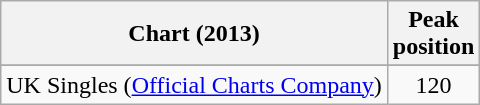<table class="wikitable sortable">
<tr>
<th scope="col">Chart (2013)</th>
<th scope="col">Peak<br>position</th>
</tr>
<tr>
</tr>
<tr>
</tr>
<tr>
</tr>
<tr>
</tr>
<tr>
</tr>
<tr>
<td>UK Singles (<a href='#'>Official Charts Company</a>)</td>
<td style="text-align:center;">120</td>
</tr>
</table>
